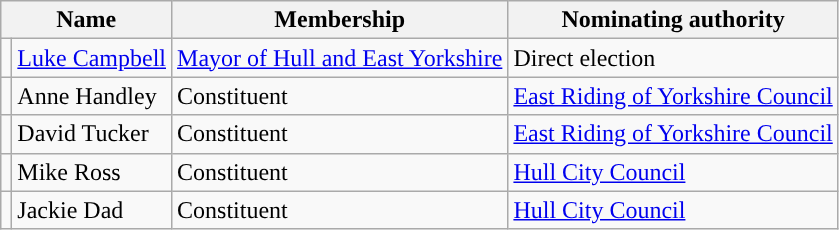<table class="wikitable sortable">
<tr>
<th colspan=2>Name</th>
<th>Membership</th>
<th>Nominating authority</th>
</tr>
<tr>
<td style="background:"></td>
<td><a href='#'>Luke Campbell</a></td>
<td><a href='#'>Mayor of Hull and East Yorkshire</a></td>
<td>Direct election</td>
</tr>
<tr>
<td style="background:"></td>
<td>Anne Handley</td>
<td>Constituent</td>
<td><a href='#'>East Riding of Yorkshire Council</a></td>
</tr>
<tr>
<td style="background:"></td>
<td>David Tucker</td>
<td>Constituent</td>
<td><a href='#'>East Riding of Yorkshire Council</a></td>
</tr>
<tr>
<td style="background:"></td>
<td>Mike Ross</td>
<td>Constituent</td>
<td><a href='#'>Hull City Council</a></td>
</tr>
<tr>
<td style="background:"></td>
<td>Jackie Dad</td>
<td>Constituent</td>
<td><a href='#'>Hull City Council</a></td>
</tr>
</table>
